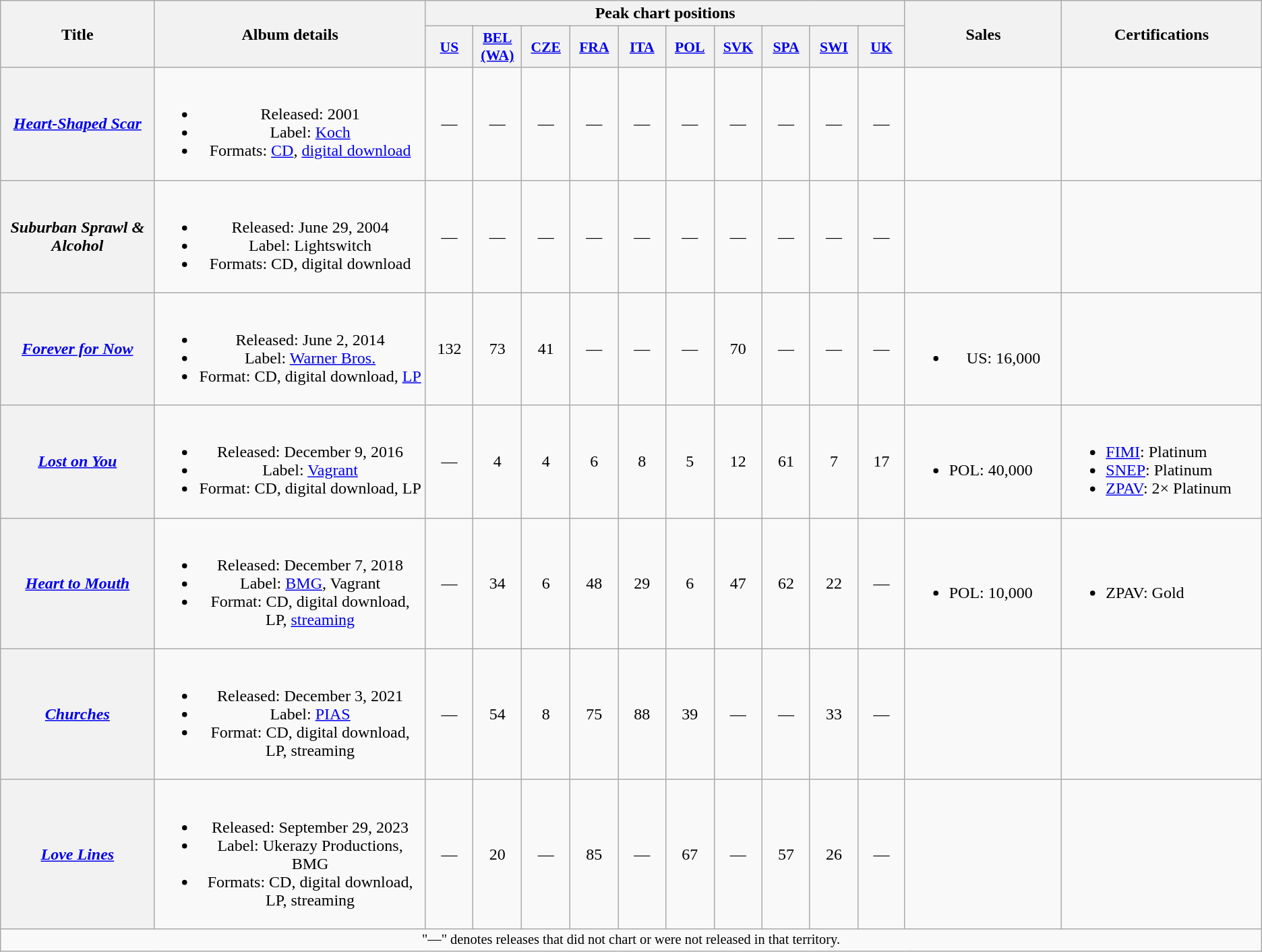<table class="wikitable plainrowheaders" style="text-align:center;">
<tr>
<th scope="col" rowspan="2" style="width:10em;">Title</th>
<th scope="col" rowspan="2" style="width:18em;">Album details</th>
<th scope="col" colspan="10">Peak chart positions</th>
<th scope="col" rowspan="2" style="width:10em;">Sales</th>
<th scope="col" rowspan="2" style="width:13em;">Certifications</th>
</tr>
<tr>
<th scope="col" style="width:3em;font-size:90%;"><a href='#'>US</a><br></th>
<th scope="col" style="width:3em;font-size:90%;"><a href='#'>BEL<br>(WA)</a><br></th>
<th scope="col" style="width:3em;font-size:90%;"><a href='#'>CZE</a><br></th>
<th scope="col" style="width:3em;font-size:90%;"><a href='#'>FRA</a><br></th>
<th scope="col" style="width:3em;font-size:90%;"><a href='#'>ITA</a><br></th>
<th scope="col" style="width:3em;font-size:90%;"><a href='#'>POL</a><br></th>
<th scope="col" style="width:3em;font-size:90%;"><a href='#'>SVK</a><br></th>
<th scope="col" style="width:3em;font-size:90%;"><a href='#'>SPA</a><br></th>
<th scope="col" style="width:3em;font-size:90%;"><a href='#'>SWI</a><br></th>
<th scope="col" style="width:3em;font-size:90%;"><a href='#'>UK</a><br></th>
</tr>
<tr>
<th scope="row"><em><a href='#'>Heart-Shaped Scar</a></em></th>
<td><br><ul><li>Released: 2001</li><li>Label: <a href='#'>Koch</a></li><li>Formats: <a href='#'>CD</a>, <a href='#'>digital download</a></li></ul></td>
<td>—</td>
<td>—</td>
<td>—</td>
<td>—</td>
<td>—</td>
<td>—</td>
<td>—</td>
<td>—</td>
<td>—</td>
<td>—</td>
<td></td>
<td></td>
</tr>
<tr>
<th scope="row"><em>Suburban Sprawl & Alcohol</em></th>
<td><br><ul><li>Released: June 29, 2004</li><li>Label: Lightswitch</li><li>Formats: CD, digital download</li></ul></td>
<td>—</td>
<td>—</td>
<td>—</td>
<td>—</td>
<td>—</td>
<td>—</td>
<td>—</td>
<td>—</td>
<td>—</td>
<td>—</td>
<td></td>
<td></td>
</tr>
<tr>
<th scope="row"><em><a href='#'>Forever for Now</a></em></th>
<td><br><ul><li>Released: June 2, 2014</li><li>Label: <a href='#'>Warner Bros.</a></li><li>Format: CD, digital download, <a href='#'>LP</a></li></ul></td>
<td>132</td>
<td>73</td>
<td>41</td>
<td>—</td>
<td>—</td>
<td>—</td>
<td>70</td>
<td>—</td>
<td>—</td>
<td>—</td>
<td><br><ul><li>US: 16,000</li></ul></td>
<td></td>
</tr>
<tr>
<th scope="row"><em><a href='#'>Lost on You</a></em></th>
<td><br><ul><li>Released: December 9, 2016</li><li>Label: <a href='#'>Vagrant</a></li><li>Format: CD, digital download, LP</li></ul></td>
<td>—</td>
<td>4</td>
<td>4</td>
<td>6</td>
<td>8</td>
<td>5</td>
<td>12</td>
<td>61</td>
<td>7</td>
<td>17</td>
<td style="text-align:left;"><br><ul><li>POL: 40,000</li></ul></td>
<td style="text-align:left;"><br><ul><li><a href='#'>FIMI</a>: Platinum</li><li><a href='#'>SNEP</a>: Platinum</li><li><a href='#'>ZPAV</a>: 2× Platinum</li></ul></td>
</tr>
<tr>
<th scope="row"><em><a href='#'>Heart to Mouth</a></em></th>
<td><br><ul><li>Released: December 7, 2018</li><li>Label: <a href='#'>BMG</a>, Vagrant</li><li>Format: CD, digital download, LP, <a href='#'>streaming</a></li></ul></td>
<td>—</td>
<td>34</td>
<td>6</td>
<td>48</td>
<td>29</td>
<td>6</td>
<td>47</td>
<td>62</td>
<td>22</td>
<td>—</td>
<td style="text-align:left;"><br><ul><li>POL: 10,000</li></ul></td>
<td style="text-align:left;"><br><ul><li>ZPAV: Gold</li></ul></td>
</tr>
<tr>
<th scope="row"><em><a href='#'>Churches</a></em></th>
<td><br><ul><li>Released: December 3, 2021</li><li>Label: <a href='#'>PIAS</a></li><li>Format: CD, digital download, LP, streaming</li></ul></td>
<td>—</td>
<td>54</td>
<td>8</td>
<td>75</td>
<td>88</td>
<td>39</td>
<td>—</td>
<td>—</td>
<td>33</td>
<td>—</td>
<td></td>
<td></td>
</tr>
<tr>
<th scope="row"><em><a href='#'>Love Lines</a></em></th>
<td><br><ul><li>Released: September 29, 2023</li><li>Label: Ukerazy Productions, BMG</li><li>Formats: CD, digital download, LP, streaming</li></ul></td>
<td>—</td>
<td>20</td>
<td>—</td>
<td>85<br></td>
<td>—</td>
<td>67</td>
<td>—</td>
<td>57<br></td>
<td>26</td>
<td>—</td>
<td></td>
<td></td>
</tr>
<tr>
<td colspan="14" style="font-size:85%;">"—" denotes releases that did not chart or were not released in that territory.</td>
</tr>
</table>
